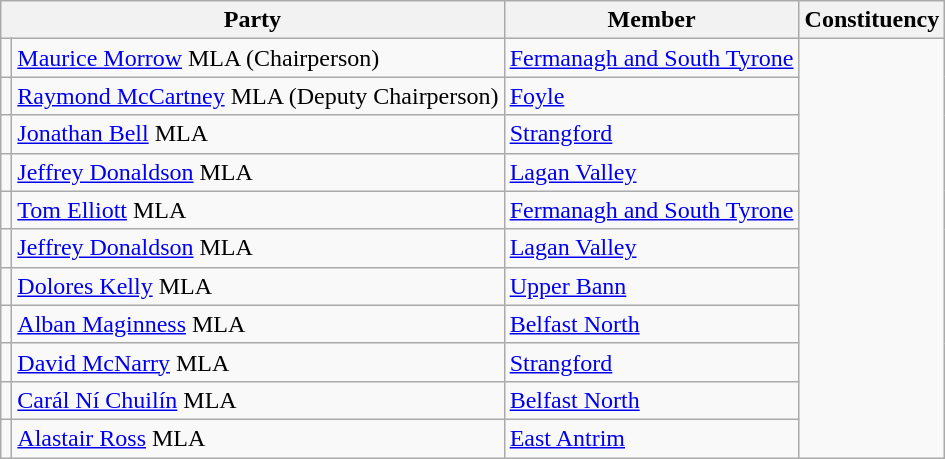<table class="wikitable" border="1">
<tr>
<th colspan="2" scope="col">Party</th>
<th scope="col">Member</th>
<th scope="col">Constituency</th>
</tr>
<tr>
<td></td>
<td><a href='#'>Maurice Morrow</a> MLA (Chairperson)</td>
<td><a href='#'>Fermanagh and South Tyrone</a></td>
</tr>
<tr>
<td></td>
<td><a href='#'>Raymond McCartney</a> MLA (Deputy Chairperson)</td>
<td><a href='#'>Foyle</a></td>
</tr>
<tr>
<td></td>
<td><a href='#'>Jonathan Bell</a> MLA</td>
<td><a href='#'>Strangford</a></td>
</tr>
<tr>
<td></td>
<td><a href='#'>Jeffrey Donaldson</a> MLA</td>
<td><a href='#'>Lagan Valley</a></td>
</tr>
<tr>
<td></td>
<td><a href='#'>Tom Elliott</a> MLA</td>
<td><a href='#'>Fermanagh and South Tyrone</a></td>
</tr>
<tr>
<td></td>
<td><a href='#'>Jeffrey Donaldson</a> MLA</td>
<td><a href='#'>Lagan Valley</a></td>
</tr>
<tr>
<td></td>
<td><a href='#'>Dolores Kelly</a> MLA</td>
<td><a href='#'>Upper Bann</a></td>
</tr>
<tr>
<td></td>
<td><a href='#'>Alban Maginness</a> MLA</td>
<td><a href='#'>Belfast North</a></td>
</tr>
<tr>
<td></td>
<td><a href='#'>David McNarry</a> MLA</td>
<td><a href='#'>Strangford</a></td>
</tr>
<tr>
<td></td>
<td><a href='#'>Carál Ní Chuilín</a> MLA</td>
<td><a href='#'>Belfast North</a></td>
</tr>
<tr>
<td></td>
<td><a href='#'>Alastair Ross</a> MLA</td>
<td><a href='#'>East Antrim</a></td>
</tr>
</table>
